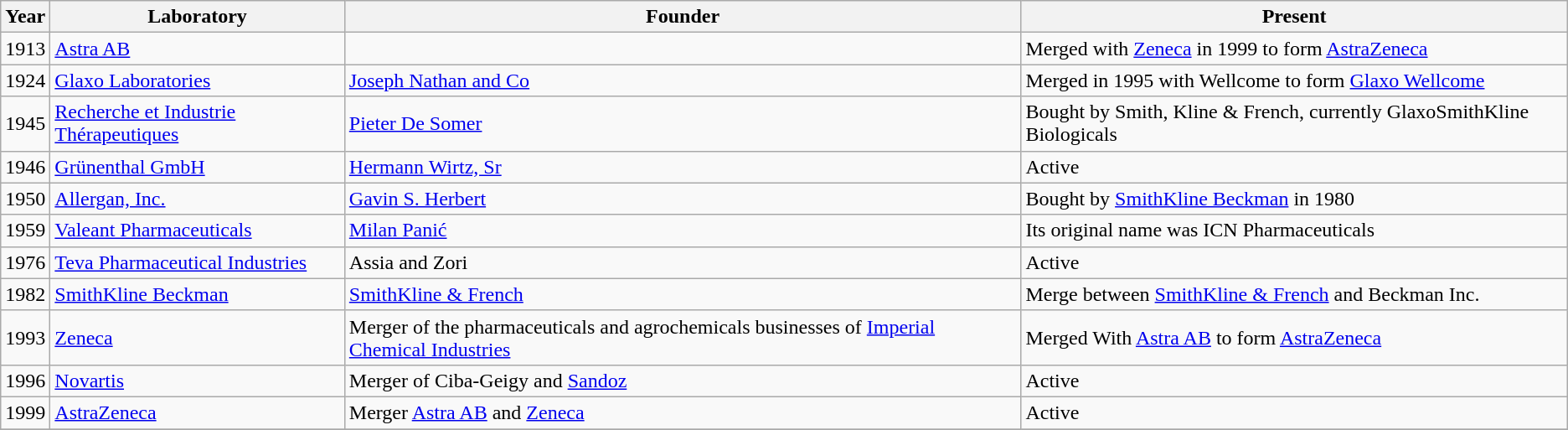<table class="wikitable">
<tr>
<th>Year</th>
<th>Laboratory</th>
<th>Founder</th>
<th>Present</th>
</tr>
<tr>
<td>1913</td>
<td><a href='#'>Astra AB</a></td>
<td></td>
<td>Merged with <a href='#'>Zeneca</a> in 1999 to form <a href='#'>AstraZeneca</a></td>
</tr>
<tr>
<td>1924</td>
<td><a href='#'>Glaxo Laboratories</a></td>
<td><a href='#'>Joseph Nathan and Co</a></td>
<td>Merged in 1995 with Wellcome to form <a href='#'>Glaxo Wellcome</a></td>
</tr>
<tr>
<td>1945</td>
<td><a href='#'>Recherche et Industrie Thérapeutiques</a></td>
<td><a href='#'>Pieter De Somer</a></td>
<td>Bought by Smith, Kline & French, currently GlaxoSmithKline Biologicals</td>
</tr>
<tr>
<td>1946</td>
<td><a href='#'>Grünenthal GmbH</a></td>
<td><a href='#'>Hermann Wirtz, Sr</a></td>
<td>Active</td>
</tr>
<tr>
<td>1950</td>
<td><a href='#'>Allergan, Inc.</a></td>
<td><a href='#'>Gavin S. Herbert</a></td>
<td>Bought by <a href='#'>SmithKline Beckman</a>  in 1980</td>
</tr>
<tr>
<td>1959</td>
<td><a href='#'>Valeant Pharmaceuticals</a></td>
<td><a href='#'>Milan Panić</a></td>
<td>Its original name was ICN Pharmaceuticals</td>
</tr>
<tr>
<td>1976</td>
<td><a href='#'>Teva Pharmaceutical Industries</a></td>
<td>Assia and Zori</td>
<td>Active</td>
</tr>
<tr>
<td>1982</td>
<td><a href='#'>SmithKline Beckman</a></td>
<td><a href='#'>SmithKline & French</a></td>
<td>Merge between <a href='#'>SmithKline & French</a> and Beckman Inc.</td>
</tr>
<tr>
<td>1993</td>
<td><a href='#'>Zeneca</a></td>
<td>Merger of the pharmaceuticals and agrochemicals businesses of <a href='#'>Imperial Chemical Industries</a></td>
<td>Merged With <a href='#'>Astra AB</a> to form <a href='#'>AstraZeneca</a></td>
</tr>
<tr>
<td>1996</td>
<td><a href='#'>Novartis</a></td>
<td>Merger of Ciba-Geigy and <a href='#'>Sandoz</a></td>
<td>Active</td>
</tr>
<tr>
<td>1999</td>
<td><a href='#'>AstraZeneca</a></td>
<td>Merger <a href='#'>Astra AB</a> and <a href='#'>Zeneca</a></td>
<td>Active</td>
</tr>
<tr>
</tr>
</table>
